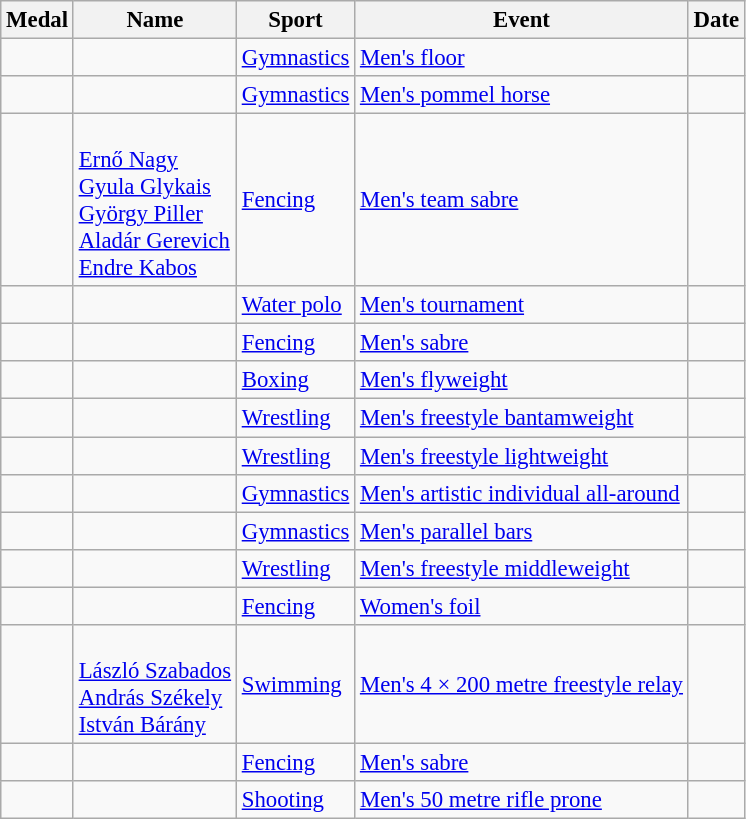<table class="wikitable sortable"  style="font-size:95%">
<tr>
<th>Medal</th>
<th>Name</th>
<th>Sport</th>
<th>Event</th>
<th>Date</th>
</tr>
<tr>
<td></td>
<td></td>
<td><a href='#'>Gymnastics</a></td>
<td><a href='#'>Men's floor</a></td>
<td></td>
</tr>
<tr>
<td></td>
<td></td>
<td><a href='#'>Gymnastics</a></td>
<td><a href='#'>Men's pommel horse</a></td>
<td></td>
</tr>
<tr>
<td></td>
<td><br><a href='#'>Ernő Nagy</a><br><a href='#'>Gyula Glykais</a><br><a href='#'>György Piller</a><br><a href='#'>Aladár Gerevich</a><br><a href='#'>Endre Kabos</a></td>
<td><a href='#'>Fencing</a></td>
<td><a href='#'>Men's team sabre</a></td>
<td></td>
</tr>
<tr>
<td></td>
<td></td>
<td><a href='#'>Water polo</a></td>
<td><a href='#'>Men's tournament</a></td>
<td></td>
</tr>
<tr>
<td></td>
<td></td>
<td><a href='#'>Fencing</a></td>
<td><a href='#'>Men's sabre</a></td>
<td></td>
</tr>
<tr>
<td></td>
<td></td>
<td><a href='#'>Boxing</a></td>
<td><a href='#'>Men's flyweight</a></td>
<td></td>
</tr>
<tr>
<td></td>
<td></td>
<td><a href='#'>Wrestling</a></td>
<td><a href='#'>Men's freestyle bantamweight</a></td>
<td></td>
</tr>
<tr>
<td></td>
<td></td>
<td><a href='#'>Wrestling</a></td>
<td><a href='#'>Men's freestyle lightweight</a></td>
<td></td>
</tr>
<tr>
<td></td>
<td></td>
<td><a href='#'>Gymnastics</a></td>
<td><a href='#'>Men's artistic individual all-around</a></td>
<td></td>
</tr>
<tr>
<td></td>
<td></td>
<td><a href='#'>Gymnastics</a></td>
<td><a href='#'>Men's parallel bars</a></td>
<td></td>
</tr>
<tr>
<td></td>
<td></td>
<td><a href='#'>Wrestling</a></td>
<td><a href='#'>Men's freestyle middleweight</a></td>
<td></td>
</tr>
<tr>
<td></td>
<td></td>
<td><a href='#'>Fencing</a></td>
<td><a href='#'>Women's foil</a></td>
<td></td>
</tr>
<tr>
<td></td>
<td><br><a href='#'>László Szabados</a><br><a href='#'>András Székely</a><br><a href='#'>István Bárány</a></td>
<td><a href='#'>Swimming</a></td>
<td><a href='#'>Men's 4 × 200 metre freestyle relay</a></td>
<td></td>
</tr>
<tr>
<td></td>
<td></td>
<td><a href='#'>Fencing</a></td>
<td><a href='#'>Men's sabre</a></td>
<td></td>
</tr>
<tr>
<td></td>
<td></td>
<td><a href='#'>Shooting</a></td>
<td><a href='#'>Men's 50 metre rifle prone</a></td>
<td></td>
</tr>
</table>
